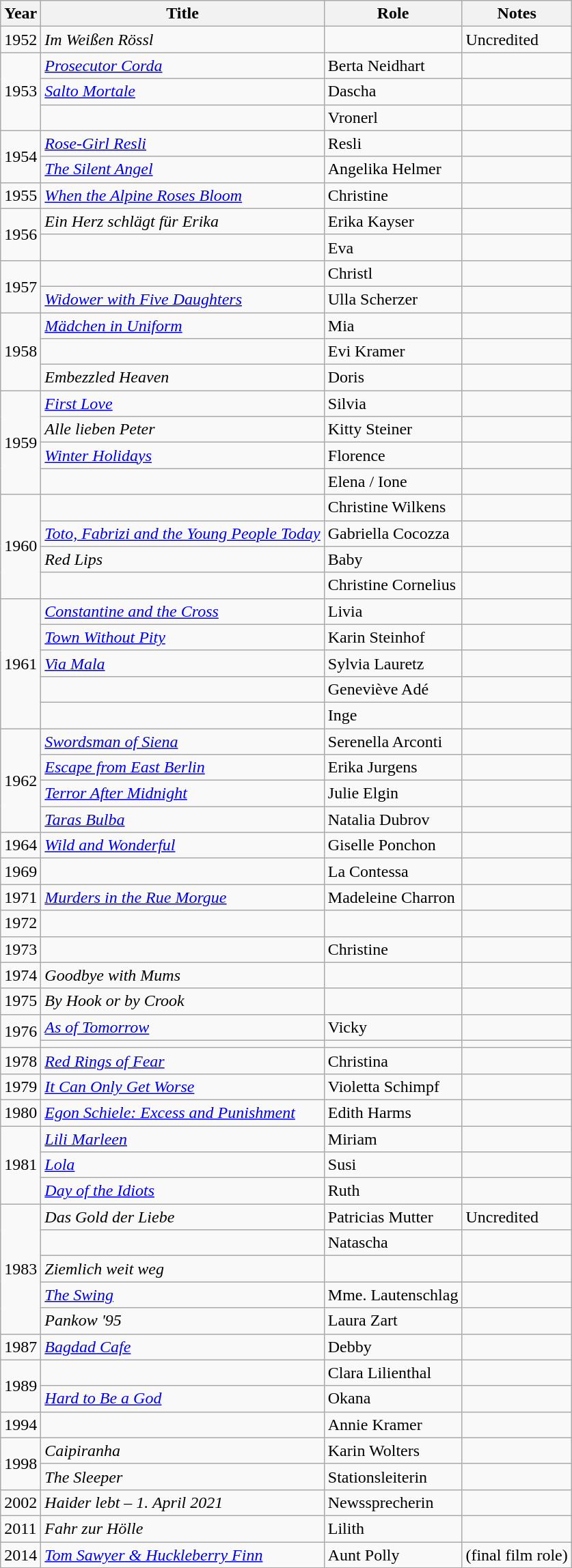<table class="wikitable sortable">
<tr>
<th>Year</th>
<th>Title</th>
<th>Role</th>
<th class="unsortable">Notes</th>
</tr>
<tr>
<td>1952</td>
<td><em>Im Weißen Rössl</em></td>
<td></td>
<td>Uncredited</td>
</tr>
<tr>
<td rowspan=3>1953</td>
<td><em><a href='#'>Prosecutor Corda</a></em></td>
<td>Berta Neidhart</td>
<td></td>
</tr>
<tr>
<td><em><a href='#'>Salto Mortale</a></em></td>
<td>Dascha</td>
<td></td>
</tr>
<tr>
<td><em></em></td>
<td>Vronerl</td>
<td></td>
</tr>
<tr>
<td rowspan=2>1954</td>
<td><em><a href='#'>Rose-Girl Resli</a></em></td>
<td>Resli</td>
<td></td>
</tr>
<tr>
<td><em><a href='#'>The Silent Angel</a></em></td>
<td>Angelika Helmer</td>
<td></td>
</tr>
<tr>
<td>1955</td>
<td><em><a href='#'>When the Alpine Roses Bloom</a></em></td>
<td>Christine</td>
<td></td>
</tr>
<tr>
<td rowspan=2>1956</td>
<td><em>Ein Herz schlägt für Erika</em></td>
<td>Erika Kayser</td>
<td></td>
</tr>
<tr>
<td><em></em></td>
<td>Eva</td>
<td></td>
</tr>
<tr>
<td rowspan=2>1957</td>
<td><em></em></td>
<td>Christl</td>
<td></td>
</tr>
<tr>
<td><em><a href='#'>Widower with Five Daughters</a></em></td>
<td>Ulla Scherzer</td>
<td></td>
</tr>
<tr>
<td rowspan=3>1958</td>
<td><em><a href='#'>Mädchen in Uniform</a></em></td>
<td>Mia</td>
<td></td>
</tr>
<tr>
<td><em></em></td>
<td>Evi Kramer</td>
<td></td>
</tr>
<tr>
<td><em>Embezzled Heaven</em></td>
<td>Doris</td>
<td></td>
</tr>
<tr>
<td rowspan=4>1959</td>
<td><em><a href='#'>First Love</a></em></td>
<td>Silvia</td>
<td></td>
</tr>
<tr>
<td><em>Alle lieben Peter</em></td>
<td>Kitty Steiner</td>
<td></td>
</tr>
<tr>
<td><em><a href='#'>Winter Holidays</a></em></td>
<td>Florence</td>
<td></td>
</tr>
<tr>
<td><em></em></td>
<td>Elena / Ione</td>
<td></td>
</tr>
<tr>
<td rowspan=4>1960</td>
<td><em></em></td>
<td>Christine Wilkens</td>
<td></td>
</tr>
<tr>
<td><em><a href='#'>Toto, Fabrizi and the Young People Today</a></em></td>
<td>Gabriella Cocozza</td>
<td></td>
</tr>
<tr>
<td><em>Red Lips</em></td>
<td>Baby</td>
<td></td>
</tr>
<tr>
<td><em></em></td>
<td>Christine Cornelius</td>
<td></td>
</tr>
<tr>
<td rowspan=5>1961</td>
<td><em><a href='#'>Constantine and the Cross</a></em></td>
<td>Livia</td>
<td></td>
</tr>
<tr>
<td><em><a href='#'>Town Without Pity</a></em></td>
<td>Karin Steinhof</td>
<td></td>
</tr>
<tr>
<td><em><a href='#'>Via Mala</a></em></td>
<td>Sylvia Lauretz</td>
<td></td>
</tr>
<tr>
<td><em></em></td>
<td>Geneviève Adé</td>
<td></td>
</tr>
<tr>
<td><em></em></td>
<td>Inge</td>
<td></td>
</tr>
<tr>
<td rowspan=4>1962</td>
<td><em><a href='#'>Swordsman of Siena</a></em></td>
<td>Serenella Arconti</td>
<td></td>
</tr>
<tr>
<td><em><a href='#'>Escape from East Berlin</a></em></td>
<td>Erika Jurgens</td>
<td></td>
</tr>
<tr>
<td><em><a href='#'>Terror After Midnight</a></em></td>
<td>Julie Elgin</td>
<td></td>
</tr>
<tr>
<td><em><a href='#'>Taras Bulba</a></em></td>
<td>Natalia Dubrov</td>
<td></td>
</tr>
<tr>
<td>1964</td>
<td><em><a href='#'>Wild and Wonderful</a></em></td>
<td>Giselle Ponchon</td>
<td></td>
</tr>
<tr>
<td>1969</td>
<td><em></em></td>
<td>La Contessa</td>
<td></td>
</tr>
<tr>
<td>1971</td>
<td><em><a href='#'>Murders in the Rue Morgue</a></em></td>
<td>Madeleine Charron</td>
<td></td>
</tr>
<tr>
<td>1972</td>
<td><em></em></td>
<td></td>
<td></td>
</tr>
<tr>
<td>1973</td>
<td><em></em></td>
<td>Christine</td>
<td></td>
</tr>
<tr>
<td>1974</td>
<td><em>Goodbye with Mums</em></td>
<td></td>
<td></td>
</tr>
<tr>
<td>1975</td>
<td><em>By Hook or by Crook</em></td>
<td></td>
<td></td>
</tr>
<tr>
<td rowspan=2>1976</td>
<td><em><a href='#'>As of Tomorrow</a></em></td>
<td>Vicky</td>
<td></td>
</tr>
<tr>
<td><em></em></td>
<td></td>
<td></td>
</tr>
<tr>
<td>1978</td>
<td><em><a href='#'>Red Rings of Fear</a></em></td>
<td>Christina</td>
<td></td>
</tr>
<tr>
<td>1979</td>
<td><em><a href='#'>It Can Only Get Worse</a></em></td>
<td>Violetta Schimpf</td>
<td></td>
</tr>
<tr>
<td>1980</td>
<td><em><a href='#'>Egon Schiele: Excess and Punishment</a></em></td>
<td>Edith Harms</td>
<td></td>
</tr>
<tr>
<td rowspan=3>1981</td>
<td><em><a href='#'>Lili Marleen</a></em></td>
<td>Miriam</td>
<td></td>
</tr>
<tr>
<td><em><a href='#'>Lola</a></em></td>
<td>Susi</td>
<td></td>
</tr>
<tr>
<td><em><a href='#'>Day of the Idiots</a></em></td>
<td>Ruth</td>
<td></td>
</tr>
<tr>
<td rowspan=5>1983</td>
<td><em>Das Gold der Liebe</em></td>
<td>Patricias Mutter</td>
<td>Uncredited</td>
</tr>
<tr>
<td><em></em></td>
<td>Natascha</td>
<td></td>
</tr>
<tr>
<td><em>Ziemlich weit weg</em></td>
<td></td>
<td></td>
</tr>
<tr>
<td><em><a href='#'>The Swing</a></em></td>
<td>Mme. Lautenschlag</td>
<td></td>
</tr>
<tr>
<td><em>Pankow '95</em></td>
<td>Laura Zart</td>
<td></td>
</tr>
<tr>
<td>1987</td>
<td><em><a href='#'>Bagdad Cafe</a></em></td>
<td>Debby</td>
<td></td>
</tr>
<tr>
<td rowspan=2>1989</td>
<td><em></em></td>
<td>Clara Lilienthal</td>
<td></td>
</tr>
<tr>
<td><em><a href='#'>Hard to Be a God</a></em></td>
<td>Okana</td>
<td></td>
</tr>
<tr>
<td>1994</td>
<td><em></em></td>
<td>Annie Kramer</td>
<td></td>
</tr>
<tr>
<td rowspan=2>1998</td>
<td><em>Caipiranha</em></td>
<td>Karin Wolters</td>
<td></td>
</tr>
<tr>
<td><em>The Sleeper</em></td>
<td>Stationsleiterin</td>
<td></td>
</tr>
<tr>
<td>2002</td>
<td><em>Haider lebt – 1. April 2021</em></td>
<td>Newssprecherin</td>
<td></td>
</tr>
<tr>
<td>2011</td>
<td><em>Fahr zur Hölle</em></td>
<td>Lilith</td>
<td></td>
</tr>
<tr>
<td>2014</td>
<td><em><a href='#'>Tom Sawyer & Huckleberry Finn</a></em></td>
<td>Aunt Polly</td>
<td>(final film role)</td>
</tr>
</table>
